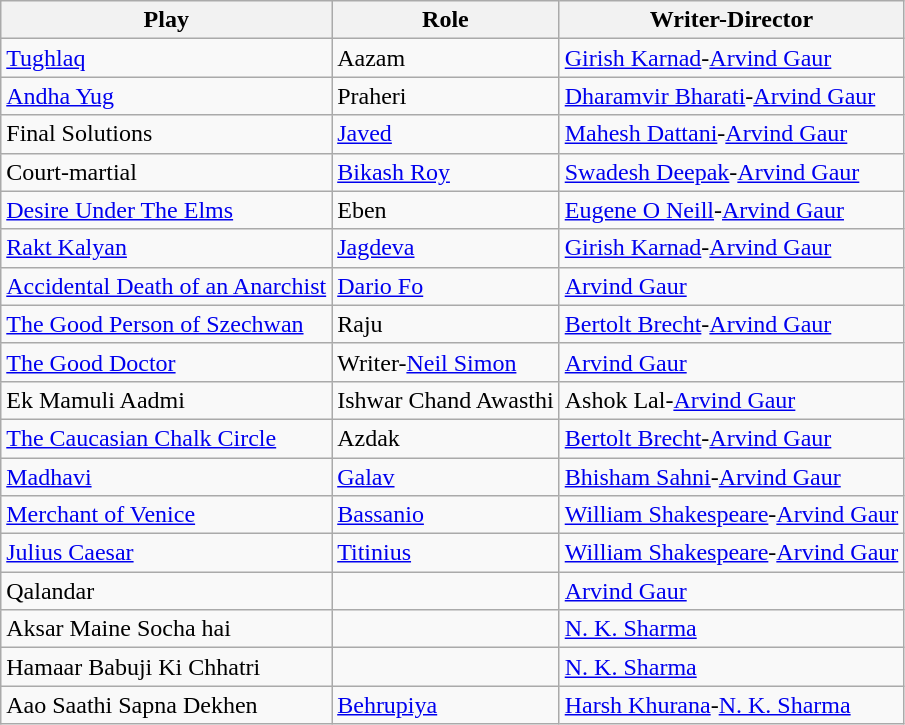<table class="wikitable">
<tr>
<th>Play</th>
<th>Role</th>
<th>Writer-Director</th>
</tr>
<tr>
<td><a href='#'>Tughlaq</a></td>
<td>Aazam</td>
<td><a href='#'>Girish Karnad</a>-<a href='#'>Arvind Gaur</a></td>
</tr>
<tr>
<td><a href='#'>Andha Yug</a></td>
<td>Praheri</td>
<td><a href='#'>Dharamvir Bharati</a>-<a href='#'>Arvind Gaur</a></td>
</tr>
<tr>
<td>Final Solutions</td>
<td><a href='#'>Javed</a></td>
<td><a href='#'>Mahesh Dattani</a>-<a href='#'>Arvind Gaur</a></td>
</tr>
<tr>
<td>Court-martial</td>
<td><a href='#'>Bikash Roy</a></td>
<td><a href='#'>Swadesh Deepak</a>-<a href='#'>Arvind Gaur</a></td>
</tr>
<tr>
<td><a href='#'>Desire Under The Elms</a></td>
<td>Eben</td>
<td><a href='#'>Eugene O Neill</a>-<a href='#'>Arvind Gaur</a></td>
</tr>
<tr>
<td><a href='#'>Rakt Kalyan</a></td>
<td><a href='#'>Jagdeva</a></td>
<td><a href='#'>Girish Karnad</a>-<a href='#'>Arvind Gaur</a></td>
</tr>
<tr>
<td><a href='#'>Accidental Death of an Anarchist</a></td>
<td><a href='#'>Dario Fo</a></td>
<td><a href='#'>Arvind Gaur</a></td>
</tr>
<tr>
<td><a href='#'>The Good Person of Szechwan</a></td>
<td>Raju</td>
<td><a href='#'>Bertolt Brecht</a>-<a href='#'>Arvind Gaur</a></td>
</tr>
<tr>
<td><a href='#'>The Good Doctor</a></td>
<td>Writer-<a href='#'>Neil Simon</a></td>
<td><a href='#'>Arvind Gaur</a></td>
</tr>
<tr>
<td>Ek Mamuli Aadmi</td>
<td>Ishwar Chand Awasthi</td>
<td>Ashok Lal-<a href='#'>Arvind Gaur</a></td>
</tr>
<tr>
<td><a href='#'>The Caucasian Chalk Circle</a></td>
<td>Azdak</td>
<td><a href='#'>Bertolt Brecht</a>-<a href='#'>Arvind Gaur</a></td>
</tr>
<tr>
<td><a href='#'>Madhavi</a></td>
<td><a href='#'>Galav</a></td>
<td><a href='#'>Bhisham Sahni</a>-<a href='#'>Arvind Gaur</a></td>
</tr>
<tr>
<td><a href='#'>Merchant of Venice</a></td>
<td><a href='#'>Bassanio</a></td>
<td><a href='#'>William Shakespeare</a>-<a href='#'>Arvind Gaur</a></td>
</tr>
<tr>
<td><a href='#'>Julius Caesar</a></td>
<td><a href='#'>Titinius</a></td>
<td><a href='#'>William Shakespeare</a>-<a href='#'>Arvind Gaur</a></td>
</tr>
<tr>
<td>Qalandar</td>
<td></td>
<td><a href='#'>Arvind Gaur</a></td>
</tr>
<tr>
<td>Aksar Maine Socha hai</td>
<td></td>
<td><a href='#'>N. K. Sharma</a></td>
</tr>
<tr>
<td>Hamaar Babuji Ki Chhatri</td>
<td></td>
<td><a href='#'>N. K. Sharma</a></td>
</tr>
<tr>
<td>Aao Saathi Sapna Dekhen</td>
<td><a href='#'>Behrupiya</a></td>
<td><a href='#'>Harsh Khurana</a>-<a href='#'>N. K. Sharma</a></td>
</tr>
</table>
